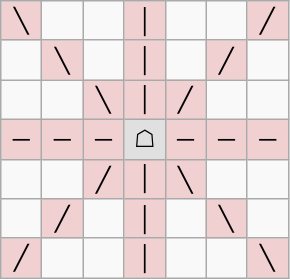<table border="1" class="wikitable">
<tr align=center>
<td width="20" style="background:#f0d0d0;">╲</td>
<td width="20"> </td>
<td width="20"> </td>
<td width="20" style="background:#f0d0d0;">│</td>
<td width="20"> </td>
<td width="20"> </td>
<td width="20" style="background:#f0d0d0;">╱</td>
</tr>
<tr align=center>
<td> </td>
<td style="background:#f0d0d0;">╲</td>
<td> </td>
<td style="background:#f0d0d0;">│</td>
<td> </td>
<td style="background:#f0d0d0;">╱</td>
<td> </td>
</tr>
<tr align=center>
<td> </td>
<td> </td>
<td style="background:#f0d0d0;">╲</td>
<td style="background:#f0d0d0;">│</td>
<td style="background:#f0d0d0;">╱</td>
<td> </td>
<td> </td>
</tr>
<tr align=center>
<td style="background:#f0d0d0;">─</td>
<td style="background:#f0d0d0;">─</td>
<td style="background:#f0d0d0;">─</td>
<td style="background:#e0e0e0;">☖</td>
<td style="background:#f0d0d0;">─</td>
<td style="background:#f0d0d0;">─</td>
<td style="background:#f0d0d0;">─</td>
</tr>
<tr align=center>
<td> </td>
<td> </td>
<td style="background:#f0d0d0;">╱</td>
<td style="background:#f0d0d0;">│</td>
<td style="background:#f0d0d0;">╲</td>
<td> </td>
<td> </td>
</tr>
<tr align=center>
<td> </td>
<td style="background:#f0d0d0;">╱</td>
<td> </td>
<td style="background:#f0d0d0;">│</td>
<td> </td>
<td style="background:#f0d0d0;">╲</td>
<td> </td>
</tr>
<tr align=center>
<td style="background:#f0d0d0;">╱</td>
<td> </td>
<td> </td>
<td style="background:#f0d0d0;">│</td>
<td> </td>
<td> </td>
<td style="background:#f0d0d0;">╲</td>
</tr>
</table>
